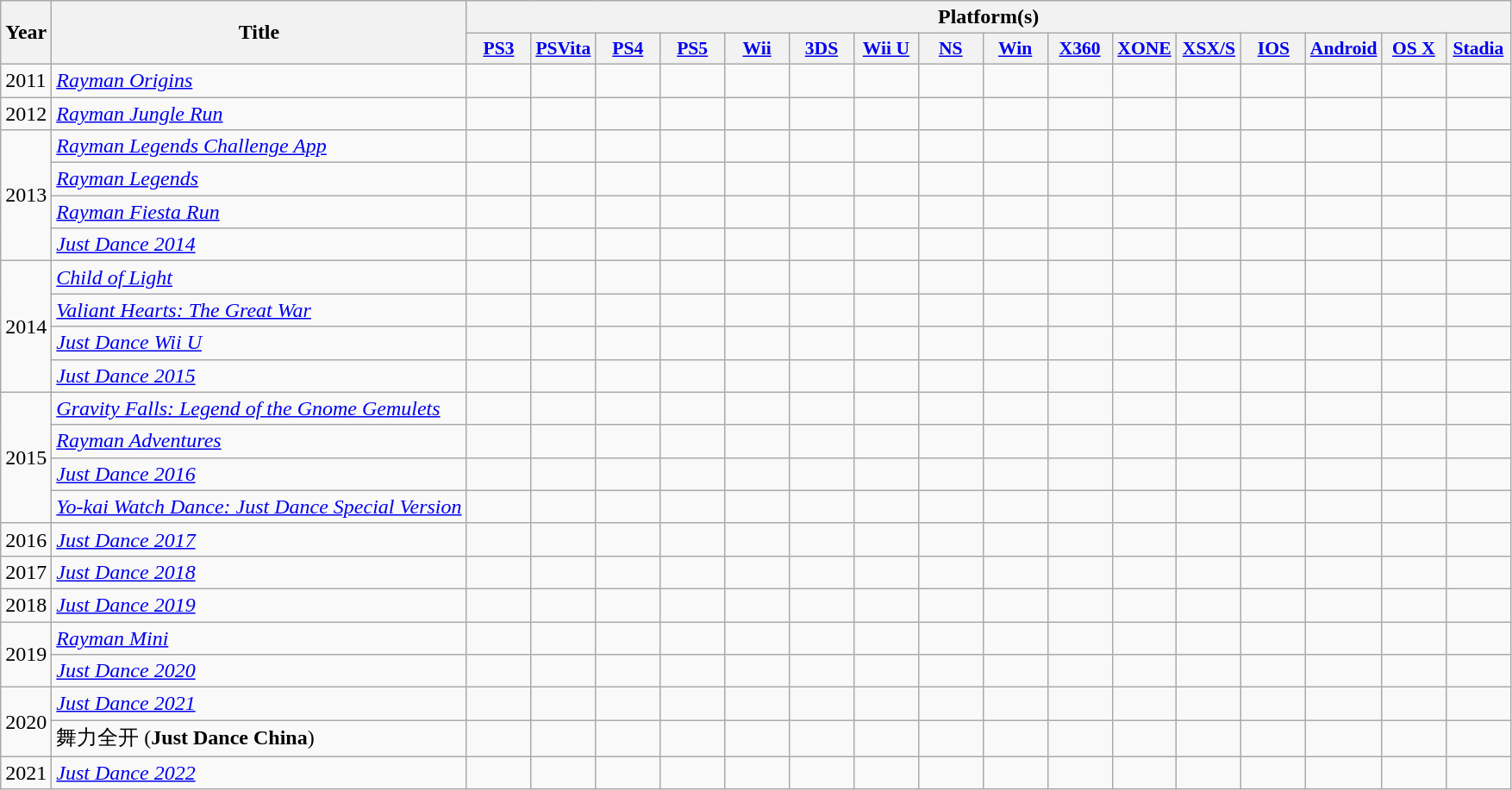<table class="wikitable">
<tr>
<th rowspan="2">Year</th>
<th rowspan="2">Title</th>
<th colspan="16">Platform(s)</th>
</tr>
<tr>
<th style="width:3em; font-size:90%"><a href='#'>PS3</a></th>
<th style="width:3em; font-size:90%"><a href='#'>PSVita</a></th>
<th style="width:3em; font-size:90%"><a href='#'>PS4</a></th>
<th style="width:3em; font-size:90%"><a href='#'>PS5</a></th>
<th style="width:3em; font-size:90%"><a href='#'>Wii</a></th>
<th style="width:3em; font-size:90%"><a href='#'>3DS</a></th>
<th style="width:3em; font-size:90%"><a href='#'>Wii U</a></th>
<th style="width:3em; font-size:90%"><a href='#'>NS</a></th>
<th style="width:3em; font-size:90%"><a href='#'>Win</a></th>
<th style="width:3em; font-size:90%"><a href='#'>X360</a></th>
<th style="width:3em; font-size:90%"><a href='#'>XONE</a></th>
<th style="width:3em; font-size:90%"><a href='#'>XSX/S</a></th>
<th style="width:3em; font-size:90%"><a href='#'>IOS</a></th>
<th style="width:3em; font-size:90%"><a href='#'>Android</a></th>
<th style="width:3em; font-size:90%"><a href='#'>OS X</a></th>
<th style="width:3em; font-size:90%"><a href='#'>Stadia</a></th>
</tr>
<tr>
<td>2011</td>
<td><em><a href='#'>Rayman Origins</a></em></td>
<td></td>
<td></td>
<td></td>
<td></td>
<td></td>
<td></td>
<td></td>
<td></td>
<td></td>
<td></td>
<td></td>
<td></td>
<td></td>
<td></td>
<td></td>
<td></td>
</tr>
<tr>
<td>2012</td>
<td><em><a href='#'>Rayman Jungle Run</a></em></td>
<td></td>
<td></td>
<td></td>
<td></td>
<td></td>
<td></td>
<td></td>
<td></td>
<td></td>
<td></td>
<td></td>
<td></td>
<td></td>
<td></td>
<td></td>
<td></td>
</tr>
<tr>
<td rowspan="4">2013</td>
<td><em><a href='#'>Rayman Legends Challenge App</a></em></td>
<td></td>
<td></td>
<td></td>
<td></td>
<td></td>
<td></td>
<td></td>
<td></td>
<td></td>
<td></td>
<td></td>
<td></td>
<td></td>
<td></td>
<td></td>
<td></td>
</tr>
<tr>
<td><em><a href='#'>Rayman Legends</a></em></td>
<td></td>
<td></td>
<td></td>
<td></td>
<td></td>
<td></td>
<td></td>
<td></td>
<td></td>
<td></td>
<td></td>
<td></td>
<td></td>
<td></td>
<td></td>
<td></td>
</tr>
<tr>
<td><em><a href='#'>Rayman Fiesta Run</a></em></td>
<td></td>
<td></td>
<td></td>
<td></td>
<td></td>
<td></td>
<td></td>
<td></td>
<td></td>
<td></td>
<td></td>
<td></td>
<td></td>
<td></td>
<td></td>
<td></td>
</tr>
<tr>
<td><em><a href='#'>Just Dance 2014</a></em></td>
<td></td>
<td></td>
<td></td>
<td></td>
<td></td>
<td></td>
<td></td>
<td></td>
<td></td>
<td></td>
<td></td>
<td></td>
<td></td>
<td></td>
<td></td>
<td></td>
</tr>
<tr>
<td rowspan="4">2014</td>
<td><em><a href='#'>Child of Light</a></em></td>
<td></td>
<td></td>
<td></td>
<td></td>
<td></td>
<td></td>
<td></td>
<td></td>
<td></td>
<td></td>
<td></td>
<td></td>
<td></td>
<td></td>
<td></td>
<td></td>
</tr>
<tr>
<td><em><a href='#'>Valiant Hearts: The Great War</a></em></td>
<td></td>
<td></td>
<td></td>
<td></td>
<td></td>
<td></td>
<td></td>
<td></td>
<td></td>
<td></td>
<td></td>
<td></td>
<td></td>
<td></td>
<td></td>
<td></td>
</tr>
<tr>
<td><em><a href='#'>Just Dance Wii U</a></em></td>
<td></td>
<td></td>
<td></td>
<td></td>
<td></td>
<td></td>
<td></td>
<td></td>
<td></td>
<td></td>
<td></td>
<td></td>
<td></td>
<td></td>
<td></td>
<td></td>
</tr>
<tr>
<td><em><a href='#'>Just Dance 2015</a></em></td>
<td></td>
<td></td>
<td></td>
<td></td>
<td></td>
<td></td>
<td></td>
<td></td>
<td></td>
<td></td>
<td></td>
<td></td>
<td></td>
<td></td>
<td></td>
<td></td>
</tr>
<tr>
<td rowspan="4">2015</td>
<td><em><a href='#'>Gravity Falls: Legend of the Gnome Gemulets</a></em></td>
<td></td>
<td></td>
<td></td>
<td></td>
<td></td>
<td></td>
<td></td>
<td></td>
<td></td>
<td></td>
<td></td>
<td></td>
<td></td>
<td></td>
<td></td>
<td></td>
</tr>
<tr>
<td><em><a href='#'>Rayman Adventures</a></em></td>
<td></td>
<td></td>
<td></td>
<td></td>
<td></td>
<td></td>
<td></td>
<td></td>
<td></td>
<td></td>
<td></td>
<td></td>
<td></td>
<td></td>
<td></td>
<td></td>
</tr>
<tr>
<td><em><a href='#'>Just Dance 2016</a></em></td>
<td></td>
<td></td>
<td></td>
<td></td>
<td></td>
<td></td>
<td></td>
<td></td>
<td></td>
<td></td>
<td></td>
<td></td>
<td></td>
<td></td>
<td></td>
<td></td>
</tr>
<tr>
<td><em><a href='#'>Yo-kai Watch Dance: Just Dance Special Version</a></em></td>
<td></td>
<td></td>
<td></td>
<td></td>
<td></td>
<td></td>
<td></td>
<td></td>
<td></td>
<td></td>
<td></td>
<td></td>
<td></td>
<td></td>
<td></td>
<td></td>
</tr>
<tr>
<td>2016</td>
<td><em><a href='#'>Just Dance 2017</a></em></td>
<td></td>
<td></td>
<td></td>
<td></td>
<td></td>
<td></td>
<td></td>
<td></td>
<td></td>
<td></td>
<td></td>
<td></td>
<td></td>
<td></td>
<td></td>
<td></td>
</tr>
<tr>
<td>2017</td>
<td><em><a href='#'>Just Dance 2018</a></em></td>
<td></td>
<td></td>
<td></td>
<td></td>
<td></td>
<td></td>
<td></td>
<td></td>
<td></td>
<td></td>
<td></td>
<td></td>
<td></td>
<td></td>
<td></td>
<td></td>
</tr>
<tr>
<td>2018</td>
<td><em><a href='#'>Just Dance 2019</a></em></td>
<td></td>
<td></td>
<td></td>
<td></td>
<td></td>
<td></td>
<td></td>
<td></td>
<td></td>
<td></td>
<td></td>
<td></td>
<td></td>
<td></td>
<td></td>
<td></td>
</tr>
<tr>
<td rowspan="2">2019</td>
<td><em><a href='#'>Rayman Mini</a></em></td>
<td></td>
<td></td>
<td></td>
<td></td>
<td></td>
<td></td>
<td></td>
<td></td>
<td></td>
<td></td>
<td></td>
<td></td>
<td></td>
<td></td>
<td></td>
<td></td>
</tr>
<tr>
<td><em><a href='#'>Just Dance 2020</a></em></td>
<td></td>
<td></td>
<td></td>
<td></td>
<td></td>
<td></td>
<td></td>
<td></td>
<td></td>
<td></td>
<td></td>
<td></td>
<td></td>
<td></td>
<td></td>
<td></td>
</tr>
<tr>
<td rowspan="2">2020</td>
<td><em><a href='#'>Just Dance 2021</a></em></td>
<td></td>
<td></td>
<td></td>
<td></td>
<td></td>
<td></td>
<td></td>
<td></td>
<td></td>
<td></td>
<td></td>
<td></td>
<td></td>
<td></td>
<td></td>
<td></td>
</tr>
<tr>
<td>舞力全开 (<strong>Just Dance China</strong>)</td>
<td></td>
<td></td>
<td></td>
<td></td>
<td></td>
<td></td>
<td></td>
<td></td>
<td></td>
<td></td>
<td></td>
<td></td>
<td></td>
<td></td>
<td></td>
<td></td>
</tr>
<tr>
<td>2021</td>
<td><em><a href='#'>Just Dance 2022</a></em></td>
<td></td>
<td></td>
<td></td>
<td></td>
<td></td>
<td></td>
<td></td>
<td></td>
<td></td>
<td></td>
<td></td>
<td></td>
<td></td>
<td></td>
<td></td>
<td></td>
</tr>
</table>
